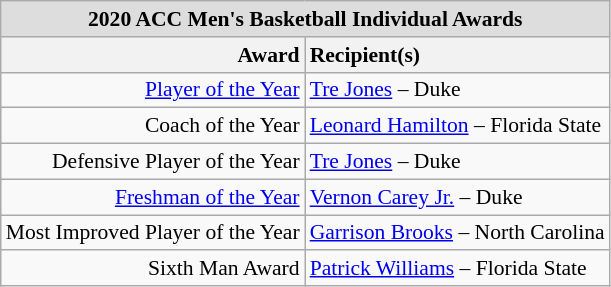<table class="wikitable" style="white-space:nowrap; font-size:90%;">
<tr>
<td colspan="7" style="text-align:center; background:#ddd;"><strong>2020 ACC Men's Basketball Individual Awards</strong></td>
</tr>
<tr>
<th style="text-align:right;">Award</th>
<th style="text-align:left;">Recipient(s)</th>
</tr>
<tr>
<td style="text-align:right;"><a href='#'>Player of the Year</a></td>
<td style="text-align:left;"><a href='#'>Tre Jones</a> – Duke</td>
</tr>
<tr>
<td style="text-align:right;">Coach of the Year</td>
<td style="text-align:left;"><a href='#'>Leonard Hamilton</a> – Florida State</td>
</tr>
<tr>
<td style="text-align:right;">Defensive Player of the Year</td>
<td style="text-align:left;"><a href='#'>Tre Jones</a> – Duke</td>
</tr>
<tr>
<td style="text-align:right;"><a href='#'>Freshman of the Year</a></td>
<td style="text-align:left;"><a href='#'>Vernon Carey Jr.</a> – Duke</td>
</tr>
<tr>
<td style="text-align:right;">Most Improved Player of the Year</td>
<td style="text-align:left;"><a href='#'>Garrison Brooks</a> – North Carolina</td>
</tr>
<tr>
<td style="text-align:right;">Sixth Man Award</td>
<td style="text-align:left;"><a href='#'>Patrick Williams</a> – Florida State</td>
</tr>
</table>
